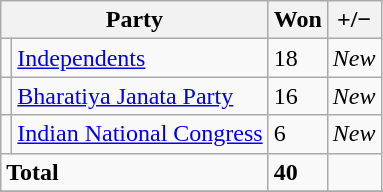<table class="sortable wikitable">
<tr>
<th colspan="2">Party</th>
<th>Won</th>
<th><strong>+/−</strong></th>
</tr>
<tr>
<td></td>
<td><a href='#'>Independents</a></td>
<td>18</td>
<td><em>New</em></td>
</tr>
<tr>
<td></td>
<td><a href='#'>Bharatiya Janata Party</a></td>
<td>16</td>
<td><em>New</em></td>
</tr>
<tr>
<td></td>
<td><a href='#'>Indian National Congress</a></td>
<td>6</td>
<td><em>New</em></td>
</tr>
<tr>
<td colspan="2"><strong>Total</strong></td>
<td><strong>40</strong></td>
<td></td>
</tr>
<tr>
</tr>
</table>
